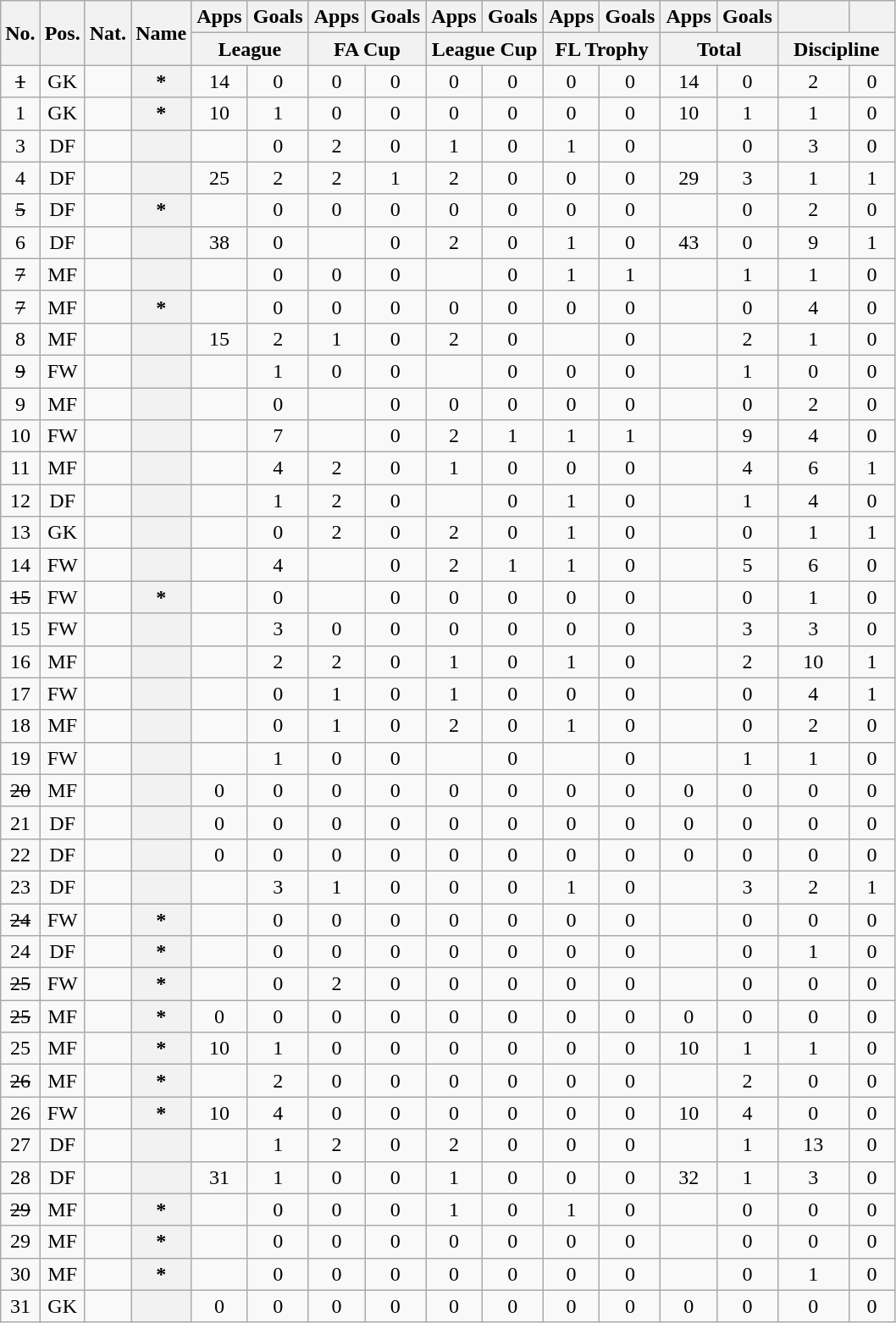<table class="wikitable sortable plainrowheaders" style="text-align:center">
<tr>
<th scope="col" rowspan="2">No.</th>
<th scope="col" rowspan="2">Pos.</th>
<th scope="col" rowspan="2">Nat.</th>
<th scope="col" rowspan="2">Name</th>
<th scope="col">Apps</th>
<th scope="col">Goals</th>
<th scope="col">Apps</th>
<th scope="col">Goals</th>
<th scope="col">Apps</th>
<th scope="col">Goals</th>
<th scope="col">Apps</th>
<th scope="col">Goals</th>
<th scope="col">Apps</th>
<th scope="col">Goals</th>
<th scope="col"></th>
<th scope="col"></th>
</tr>
<tr class="unsortable">
<th colspan="2" width="85">League</th>
<th colspan="2" width="85">FA Cup</th>
<th colspan="2" width="85">League Cup</th>
<th colspan="2" width="85">FL Trophy</th>
<th colspan="2" width="85">Total</th>
<th colspan="2" width="85">Discipline</th>
</tr>
<tr>
<td><s>1</s> </td>
<td>GK</td>
<td></td>
<th scope="row"><em></em> *</th>
<td>14</td>
<td>0</td>
<td>0</td>
<td>0</td>
<td>0</td>
<td>0</td>
<td>0</td>
<td>0</td>
<td>14</td>
<td>0</td>
<td>2</td>
<td>0</td>
</tr>
<tr>
<td>1</td>
<td>GK</td>
<td></td>
<th scope="row"><em></em> *</th>
<td>10</td>
<td>1</td>
<td>0</td>
<td>0</td>
<td>0</td>
<td>0</td>
<td>0</td>
<td>0</td>
<td>10</td>
<td>1</td>
<td>1</td>
<td>0</td>
</tr>
<tr>
<td>3</td>
<td>DF</td>
<td></td>
<th scope="row"></th>
<td></td>
<td>0</td>
<td>2</td>
<td>0</td>
<td>1</td>
<td>0</td>
<td>1</td>
<td>0</td>
<td></td>
<td>0</td>
<td>3</td>
<td>0</td>
</tr>
<tr>
<td>4</td>
<td>DF</td>
<td></td>
<th scope="row"></th>
<td>25</td>
<td>2</td>
<td>2</td>
<td>1</td>
<td>2</td>
<td>0</td>
<td>0</td>
<td>0</td>
<td>29</td>
<td>3</td>
<td>1</td>
<td>1</td>
</tr>
<tr>
<td><s>5</s> </td>
<td>DF</td>
<td></td>
<th scope="row"><em></em> *</th>
<td></td>
<td>0</td>
<td>0</td>
<td>0</td>
<td>0</td>
<td>0</td>
<td>0</td>
<td>0</td>
<td></td>
<td>0</td>
<td>2</td>
<td>0</td>
</tr>
<tr>
<td>6</td>
<td>DF</td>
<td></td>
<th scope="row"></th>
<td>38</td>
<td>0</td>
<td></td>
<td>0</td>
<td>2</td>
<td>0</td>
<td>1</td>
<td>0</td>
<td>43</td>
<td>0</td>
<td>9</td>
<td>1</td>
</tr>
<tr>
<td><s>7</s> </td>
<td>MF</td>
<td></td>
<th scope="row"></th>
<td></td>
<td>0</td>
<td>0</td>
<td>0</td>
<td></td>
<td>0</td>
<td>1</td>
<td>1</td>
<td></td>
<td>1</td>
<td>1</td>
<td>0</td>
</tr>
<tr>
<td><s>7</s> </td>
<td>MF</td>
<td></td>
<th scope="row"><em></em> *</th>
<td></td>
<td>0</td>
<td>0</td>
<td>0</td>
<td>0</td>
<td>0</td>
<td>0</td>
<td>0</td>
<td></td>
<td>0</td>
<td>4</td>
<td>0</td>
</tr>
<tr>
<td>8</td>
<td>MF</td>
<td></td>
<th scope="row"></th>
<td>15</td>
<td>2</td>
<td>1</td>
<td>0</td>
<td>2</td>
<td>0</td>
<td></td>
<td>0</td>
<td></td>
<td>2</td>
<td>1</td>
<td>0</td>
</tr>
<tr>
<td><s>9</s> </td>
<td>FW</td>
<td></td>
<th scope="row"></th>
<td></td>
<td>1</td>
<td>0</td>
<td>0</td>
<td></td>
<td>0</td>
<td>0</td>
<td>0</td>
<td></td>
<td>1</td>
<td>0</td>
<td>0</td>
</tr>
<tr>
<td>9</td>
<td>MF</td>
<td></td>
<th scope="row"></th>
<td></td>
<td>0</td>
<td></td>
<td>0</td>
<td>0</td>
<td>0</td>
<td>0</td>
<td>0</td>
<td></td>
<td>0</td>
<td>2</td>
<td>0</td>
</tr>
<tr>
<td>10</td>
<td>FW</td>
<td></td>
<th scope="row"></th>
<td></td>
<td>7</td>
<td></td>
<td>0</td>
<td>2</td>
<td>1</td>
<td>1</td>
<td>1</td>
<td></td>
<td>9</td>
<td>4</td>
<td>0</td>
</tr>
<tr>
<td>11</td>
<td>MF</td>
<td></td>
<th scope="row"></th>
<td></td>
<td>4</td>
<td>2</td>
<td>0</td>
<td>1</td>
<td>0</td>
<td>0</td>
<td>0</td>
<td></td>
<td>4</td>
<td>6</td>
<td>1</td>
</tr>
<tr>
<td>12</td>
<td>DF</td>
<td></td>
<th scope="row"></th>
<td></td>
<td>1</td>
<td>2</td>
<td>0</td>
<td></td>
<td>0</td>
<td>1</td>
<td>0</td>
<td></td>
<td>1</td>
<td>4</td>
<td>0</td>
</tr>
<tr>
<td>13</td>
<td>GK</td>
<td></td>
<th scope="row"></th>
<td></td>
<td>0</td>
<td>2</td>
<td>0</td>
<td>2</td>
<td>0</td>
<td>1</td>
<td>0</td>
<td></td>
<td>0</td>
<td>1</td>
<td>1</td>
</tr>
<tr>
<td>14</td>
<td>FW</td>
<td></td>
<th scope="row"></th>
<td></td>
<td>4</td>
<td></td>
<td>0</td>
<td>2</td>
<td>1</td>
<td>1</td>
<td>0</td>
<td></td>
<td>5</td>
<td>6</td>
<td>0</td>
</tr>
<tr>
<td><s>15</s> </td>
<td>FW</td>
<td></td>
<th scope="row"><em></em> *</th>
<td></td>
<td>0</td>
<td></td>
<td>0</td>
<td>0</td>
<td>0</td>
<td>0</td>
<td>0</td>
<td></td>
<td>0</td>
<td>1</td>
<td>0</td>
</tr>
<tr>
<td>15</td>
<td>FW</td>
<td></td>
<th scope="row"></th>
<td></td>
<td>3</td>
<td>0</td>
<td>0</td>
<td>0</td>
<td>0</td>
<td>0</td>
<td>0</td>
<td></td>
<td>3</td>
<td>3</td>
<td>0</td>
</tr>
<tr>
<td>16</td>
<td>MF</td>
<td></td>
<th scope="row"></th>
<td></td>
<td>2</td>
<td>2</td>
<td>0</td>
<td>1</td>
<td>0</td>
<td>1</td>
<td>0</td>
<td></td>
<td>2</td>
<td>10</td>
<td>1</td>
</tr>
<tr>
<td>17</td>
<td>FW</td>
<td></td>
<th scope="row"></th>
<td></td>
<td>0</td>
<td>1</td>
<td>0</td>
<td>1</td>
<td>0</td>
<td>0</td>
<td>0</td>
<td></td>
<td>0</td>
<td>4</td>
<td>1</td>
</tr>
<tr>
<td>18</td>
<td>MF</td>
<td></td>
<th scope="row"></th>
<td></td>
<td>0</td>
<td>1</td>
<td>0</td>
<td>2</td>
<td>0</td>
<td>1</td>
<td>0</td>
<td></td>
<td>0</td>
<td>2</td>
<td>0</td>
</tr>
<tr>
<td>19</td>
<td>FW</td>
<td></td>
<th scope="row"></th>
<td></td>
<td>1</td>
<td>0</td>
<td>0</td>
<td></td>
<td>0</td>
<td></td>
<td>0</td>
<td></td>
<td>1</td>
<td>1</td>
<td>0</td>
</tr>
<tr>
<td><s>20</s> </td>
<td>MF</td>
<td></td>
<th scope="row"></th>
<td>0</td>
<td>0</td>
<td>0</td>
<td>0</td>
<td>0</td>
<td>0</td>
<td>0</td>
<td>0</td>
<td>0</td>
<td>0</td>
<td>0</td>
<td>0</td>
</tr>
<tr>
<td>21</td>
<td>DF</td>
<td></td>
<th scope="row"></th>
<td>0</td>
<td>0</td>
<td>0</td>
<td>0</td>
<td>0</td>
<td>0</td>
<td>0</td>
<td>0</td>
<td>0</td>
<td>0</td>
<td>0</td>
<td>0</td>
</tr>
<tr>
<td>22</td>
<td>DF</td>
<td></td>
<th scope="row"></th>
<td>0</td>
<td>0</td>
<td>0</td>
<td>0</td>
<td>0</td>
<td>0</td>
<td>0</td>
<td>0</td>
<td>0</td>
<td>0</td>
<td>0</td>
<td>0</td>
</tr>
<tr>
<td>23</td>
<td>DF</td>
<td></td>
<th scope="row"></th>
<td></td>
<td>3</td>
<td>1</td>
<td>0</td>
<td>0</td>
<td>0</td>
<td>1</td>
<td>0</td>
<td></td>
<td>3</td>
<td>2</td>
<td>1</td>
</tr>
<tr>
<td><s>24</s> </td>
<td>FW</td>
<td></td>
<th scope="row"><em></em> *</th>
<td></td>
<td>0</td>
<td>0</td>
<td>0</td>
<td>0</td>
<td>0</td>
<td>0</td>
<td>0</td>
<td></td>
<td>0</td>
<td>0</td>
<td>0</td>
</tr>
<tr>
<td>24</td>
<td>DF</td>
<td></td>
<th scope="row"><em></em> *</th>
<td></td>
<td>0</td>
<td>0</td>
<td>0</td>
<td>0</td>
<td>0</td>
<td>0</td>
<td>0</td>
<td></td>
<td>0</td>
<td>1</td>
<td>0</td>
</tr>
<tr>
<td><s>25</s> </td>
<td>FW</td>
<td></td>
<th scope="row"><em></em> *</th>
<td></td>
<td>0</td>
<td>2</td>
<td>0</td>
<td>0</td>
<td>0</td>
<td>0</td>
<td>0</td>
<td></td>
<td>0</td>
<td>0</td>
<td>0</td>
</tr>
<tr>
<td><s>25</s> </td>
<td>MF</td>
<td></td>
<th scope="row"><em></em> *</th>
<td>0</td>
<td>0</td>
<td>0</td>
<td>0</td>
<td>0</td>
<td>0</td>
<td>0</td>
<td>0</td>
<td>0</td>
<td>0</td>
<td>0</td>
<td>0</td>
</tr>
<tr>
<td>25</td>
<td>MF</td>
<td></td>
<th scope="row"><em></em> *</th>
<td>10</td>
<td>1</td>
<td>0</td>
<td>0</td>
<td>0</td>
<td>0</td>
<td>0</td>
<td>0</td>
<td>10</td>
<td>1</td>
<td>1</td>
<td>0</td>
</tr>
<tr>
<td><s>26</s> </td>
<td>MF</td>
<td></td>
<th scope="row"><em></em> *</th>
<td></td>
<td>2</td>
<td>0</td>
<td>0</td>
<td>0</td>
<td>0</td>
<td>0</td>
<td>0</td>
<td></td>
<td>2</td>
<td>0</td>
<td>0</td>
</tr>
<tr>
<td>26</td>
<td>FW</td>
<td></td>
<th scope="row"><em></em> *</th>
<td>10</td>
<td>4</td>
<td>0</td>
<td>0</td>
<td>0</td>
<td>0</td>
<td>0</td>
<td>0</td>
<td>10</td>
<td>4</td>
<td>0</td>
<td>0</td>
</tr>
<tr>
<td>27</td>
<td>DF</td>
<td></td>
<th scope="row"></th>
<td></td>
<td>1</td>
<td>2</td>
<td>0</td>
<td>2</td>
<td>0</td>
<td>0</td>
<td>0</td>
<td></td>
<td>1</td>
<td>13</td>
<td>0</td>
</tr>
<tr>
<td>28</td>
<td>DF</td>
<td></td>
<th scope="row"></th>
<td>31</td>
<td>1</td>
<td>0</td>
<td>0</td>
<td>1</td>
<td>0</td>
<td>0</td>
<td>0</td>
<td>32</td>
<td>1</td>
<td>3</td>
<td>0</td>
</tr>
<tr>
<td><s>29</s> </td>
<td>MF</td>
<td></td>
<th scope="row"><em></em> *</th>
<td></td>
<td>0</td>
<td>0</td>
<td>0</td>
<td>1</td>
<td>0</td>
<td>1</td>
<td>0</td>
<td></td>
<td>0</td>
<td>0</td>
<td>0</td>
</tr>
<tr>
<td>29</td>
<td>MF</td>
<td></td>
<th scope="row"><em></em> *</th>
<td></td>
<td>0</td>
<td>0</td>
<td>0</td>
<td>0</td>
<td>0</td>
<td>0</td>
<td>0</td>
<td></td>
<td>0</td>
<td>0</td>
<td>0</td>
</tr>
<tr>
<td>30</td>
<td>MF</td>
<td></td>
<th scope="row"><em></em> *</th>
<td></td>
<td>0</td>
<td>0</td>
<td>0</td>
<td>0</td>
<td>0</td>
<td>0</td>
<td>0</td>
<td></td>
<td>0</td>
<td>1</td>
<td>0</td>
</tr>
<tr>
<td>31</td>
<td>GK</td>
<td></td>
<th scope="row"></th>
<td>0</td>
<td>0</td>
<td>0</td>
<td>0</td>
<td>0</td>
<td>0</td>
<td>0</td>
<td>0</td>
<td>0</td>
<td>0</td>
<td>0</td>
<td>0</td>
</tr>
</table>
